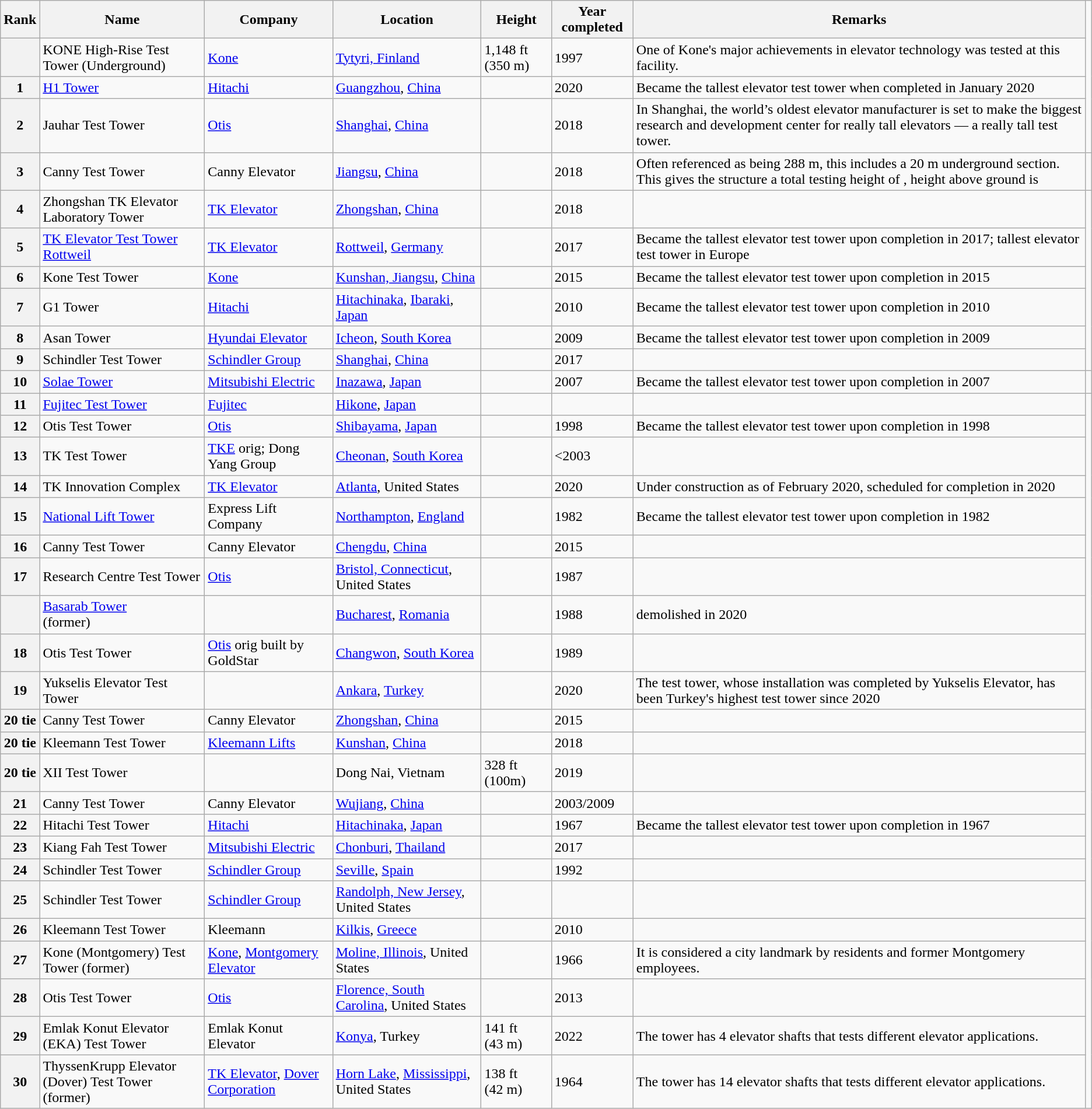<table class="wikitable sortable">
<tr>
<th>Rank</th>
<th>Name</th>
<th>Company</th>
<th>Location</th>
<th>Height</th>
<th>Year completed</th>
<th>Remarks</th>
</tr>
<tr>
<th></th>
<td>KONE High-Rise Test Tower (Underground)</td>
<td><a href='#'>Kone</a></td>
<td><a href='#'>Tytyri, Finland</a></td>
<td>1,148 ft (350 m)</td>
<td>1997</td>
<td>One of Kone's major achievements in elevator technology was tested at this facility.</td>
</tr>
<tr>
<th>1</th>
<td><a href='#'>H1 Tower</a></td>
<td><a href='#'>Hitachi</a></td>
<td><a href='#'>Guangzhou</a>, <a href='#'>China</a></td>
<td></td>
<td>2020</td>
<td>Became the tallest elevator test tower when completed in January 2020</td>
</tr>
<tr>
<th>2</th>
<td>Jauhar Test Tower</td>
<td><a href='#'>Otis</a></td>
<td><a href='#'>Shanghai</a>, <a href='#'>China</a></td>
<td></td>
<td>2018</td>
<td>In Shanghai, the world’s oldest elevator manufacturer is set to make the biggest research and development center for really tall elevators — a really tall test tower.</td>
</tr>
<tr>
<th>3</th>
<td>Canny Test Tower</td>
<td>Canny Elevator</td>
<td><a href='#'>Jiangsu</a>, <a href='#'>China</a></td>
<td></td>
<td>2018</td>
<td>Often referenced as being 288 m, this includes a 20 m underground section. This gives the structure a total testing height of , height above ground is </td>
<td></td>
</tr>
<tr>
<th>4</th>
<td>Zhongshan TK Elevator Laboratory Tower</td>
<td><a href='#'>TK Elevator</a></td>
<td><a href='#'>Zhongshan</a>, <a href='#'>China</a></td>
<td></td>
<td>2018</td>
<td></td>
</tr>
<tr>
<th>5</th>
<td><a href='#'>TK Elevator Test Tower Rottweil</a></td>
<td><a href='#'>TK Elevator</a></td>
<td><a href='#'>Rottweil</a>, <a href='#'>Germany</a></td>
<td></td>
<td>2017</td>
<td>Became the tallest elevator test tower upon completion in 2017; tallest elevator test tower in Europe</td>
</tr>
<tr>
<th>6</th>
<td>Kone Test Tower</td>
<td><a href='#'>Kone</a></td>
<td><a href='#'>Kunshan, Jiangsu</a>, <a href='#'>China</a></td>
<td></td>
<td>2015</td>
<td>Became the tallest elevator test tower upon completion in 2015</td>
</tr>
<tr>
<th>7</th>
<td>G1 Tower</td>
<td><a href='#'>Hitachi</a></td>
<td><a href='#'>Hitachinaka</a>, <a href='#'>Ibaraki</a>, <a href='#'>Japan</a></td>
<td></td>
<td>2010</td>
<td>Became the tallest elevator test tower upon completion in 2010</td>
</tr>
<tr>
<th>8</th>
<td>Asan Tower</td>
<td><a href='#'>Hyundai Elevator</a></td>
<td><a href='#'>Icheon</a>, <a href='#'>South Korea</a></td>
<td></td>
<td>2009</td>
<td>Became the tallest elevator test tower upon completion in 2009</td>
</tr>
<tr>
<th>9</th>
<td>Schindler Test Tower</td>
<td><a href='#'>Schindler Group</a></td>
<td><a href='#'>Shanghai</a>, <a href='#'>China</a></td>
<td></td>
<td>2017</td>
<td></td>
</tr>
<tr>
<th>10</th>
<td><a href='#'>Solae Tower</a></td>
<td><a href='#'>Mitsubishi Electric</a></td>
<td><a href='#'>Inazawa</a>, <a href='#'>Japan</a></td>
<td></td>
<td>2007</td>
<td>Became the tallest elevator test tower upon completion in 2007</td>
<td></td>
</tr>
<tr>
<th>11</th>
<td><a href='#'>Fujitec Test Tower</a></td>
<td><a href='#'>Fujitec</a></td>
<td><a href='#'>Hikone</a>, <a href='#'>Japan</a></td>
<td></td>
<td></td>
<td></td>
</tr>
<tr>
<th>12</th>
<td>Otis Test Tower</td>
<td><a href='#'>Otis</a></td>
<td><a href='#'>Shibayama</a>, <a href='#'>Japan</a></td>
<td></td>
<td>1998</td>
<td>Became the tallest elevator test tower upon completion in 1998</td>
</tr>
<tr>
<th>13</th>
<td>TK Test Tower</td>
<td><a href='#'>TKE</a> orig; Dong Yang Group</td>
<td><a href='#'>Cheonan</a>, <a href='#'>South Korea</a></td>
<td></td>
<td><2003</td>
<td></td>
</tr>
<tr>
<th>14</th>
<td>TK Innovation Complex</td>
<td><a href='#'>TK Elevator</a></td>
<td><a href='#'>Atlanta</a>, United States</td>
<td></td>
<td>2020</td>
<td>Under construction as of February 2020, scheduled for completion in 2020</td>
</tr>
<tr>
<th>15</th>
<td><a href='#'>National Lift Tower</a></td>
<td>Express Lift Company</td>
<td><a href='#'>Northampton</a>, <a href='#'>England</a></td>
<td></td>
<td>1982</td>
<td>Became the tallest elevator test tower upon completion in 1982</td>
</tr>
<tr>
<th>16</th>
<td>Canny Test Tower</td>
<td>Canny Elevator</td>
<td><a href='#'>Chengdu</a>, <a href='#'>China</a></td>
<td></td>
<td>2015</td>
<td></td>
</tr>
<tr>
<th>17</th>
<td>Research Centre Test Tower</td>
<td><a href='#'>Otis</a></td>
<td><a href='#'>Bristol, Connecticut</a>, United States</td>
<td></td>
<td>1987</td>
<td></td>
</tr>
<tr>
<th></th>
<td><a href='#'>Basarab Tower</a><br>(former)</td>
<td></td>
<td><a href='#'>Bucharest</a>, <a href='#'>Romania</a></td>
<td></td>
<td>1988</td>
<td>demolished in 2020</td>
</tr>
<tr>
<th>18</th>
<td>Otis Test Tower</td>
<td><a href='#'>Otis</a> orig built by GoldStar</td>
<td><a href='#'>Changwon</a>, <a href='#'>South Korea</a></td>
<td></td>
<td>1989</td>
<td></td>
</tr>
<tr>
<th>19</th>
<td>Yukselis Elevator Test Tower</td>
<td></td>
<td><a href='#'>Ankara</a>, <a href='#'>Turkey</a></td>
<td></td>
<td>2020</td>
<td>The test tower, whose installation was completed by Yukselis Elevator, has been Turkey's highest test tower since 2020</td>
</tr>
<tr>
<th>20 tie</th>
<td>Canny Test Tower</td>
<td>Canny Elevator</td>
<td><a href='#'>Zhongshan</a>, <a href='#'>China</a></td>
<td></td>
<td>2015</td>
<td></td>
</tr>
<tr>
<th>20 tie</th>
<td>Kleemann Test Tower</td>
<td><a href='#'>Kleemann Lifts</a></td>
<td><a href='#'>Kunshan</a>, <a href='#'>China</a></td>
<td></td>
<td>2018</td>
<td></td>
</tr>
<tr>
<th>20 tie</th>
<td>XII Test Tower</td>
<td></td>
<td>Dong Nai, Vietnam</td>
<td>328 ft (100m)</td>
<td>2019</td>
<td></td>
</tr>
<tr>
<th>21</th>
<td>Canny Test Tower</td>
<td>Canny Elevator</td>
<td><a href='#'>Wujiang</a>, <a href='#'>China</a></td>
<td></td>
<td>2003/2009</td>
<td></td>
</tr>
<tr>
<th>22</th>
<td>Hitachi Test Tower</td>
<td><a href='#'>Hitachi</a></td>
<td><a href='#'>Hitachinaka</a>, <a href='#'>Japan</a></td>
<td></td>
<td>1967</td>
<td>Became the tallest elevator test tower upon completion in 1967</td>
</tr>
<tr>
<th>23</th>
<td>Kiang Fah Test Tower</td>
<td><a href='#'>Mitsubishi Electric</a></td>
<td><a href='#'>Chonburi</a>, <a href='#'>Thailand</a></td>
<td></td>
<td>2017</td>
<td></td>
</tr>
<tr>
<th>24</th>
<td>Schindler Test Tower</td>
<td><a href='#'>Schindler Group</a></td>
<td><a href='#'>Seville</a>, <a href='#'>Spain</a></td>
<td></td>
<td>1992</td>
<td></td>
</tr>
<tr>
<th>25</th>
<td>Schindler Test Tower</td>
<td><a href='#'>Schindler Group</a></td>
<td><a href='#'>Randolph, New Jersey</a>, United States</td>
<td></td>
<td></td>
<td></td>
</tr>
<tr>
<th>26</th>
<td>Kleemann Test Tower</td>
<td>Kleemann</td>
<td><a href='#'>Kilkis</a>, <a href='#'>Greece</a></td>
<td></td>
<td>2010</td>
<td></td>
</tr>
<tr>
<th>27</th>
<td>Kone (Montgomery) Test Tower (former)</td>
<td><a href='#'>Kone</a>, <a href='#'>Montgomery Elevator</a></td>
<td><a href='#'>Moline, Illinois</a>, United States</td>
<td></td>
<td>1966</td>
<td>It is considered a city landmark by residents and former Montgomery employees.</td>
</tr>
<tr>
<th>28</th>
<td>Otis Test Tower</td>
<td><a href='#'>Otis</a></td>
<td><a href='#'>Florence, South Carolina</a>, United States</td>
<td></td>
<td>2013</td>
<td></td>
</tr>
<tr>
<th>29</th>
<td>Emlak Konut Elevator (EKA) Test Tower</td>
<td>Emlak Konut Elevator</td>
<td><a href='#'>Konya</a>, Turkey</td>
<td>141 ft<br>(43 m)</td>
<td>2022</td>
<td>The tower has 4 elevator shafts that tests different elevator applications.</td>
</tr>
<tr>
<th>30</th>
<td>ThyssenKrupp Elevator (Dover) Test Tower<br>(former)</td>
<td><a href='#'>TK Elevator</a>, <a href='#'>Dover Corporation</a></td>
<td><a href='#'>Horn Lake</a>, <a href='#'>Mississippi</a>, United States</td>
<td>138 ft<br>(42 m)</td>
<td>1964</td>
<td>The tower has 14 elevator shafts that tests different elevator applications.</td>
</tr>
</table>
